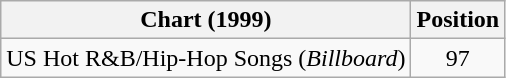<table class="wikitable">
<tr>
<th>Chart (1999)</th>
<th>Position</th>
</tr>
<tr>
<td>US Hot R&B/Hip-Hop Songs (<em>Billboard</em>)</td>
<td align="center">97</td>
</tr>
</table>
